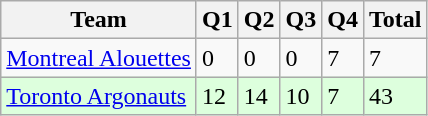<table class="wikitable">
<tr>
<th>Team</th>
<th>Q1</th>
<th>Q2</th>
<th>Q3</th>
<th>Q4</th>
<th>Total</th>
</tr>
<tr>
<td><a href='#'>Montreal Alouettes</a></td>
<td>0</td>
<td>0</td>
<td>0</td>
<td>7</td>
<td>7</td>
</tr>
<tr style="background:#dfd;">
<td><a href='#'>Toronto Argonauts</a></td>
<td>12</td>
<td>14</td>
<td>10</td>
<td>7</td>
<td>43</td>
</tr>
</table>
